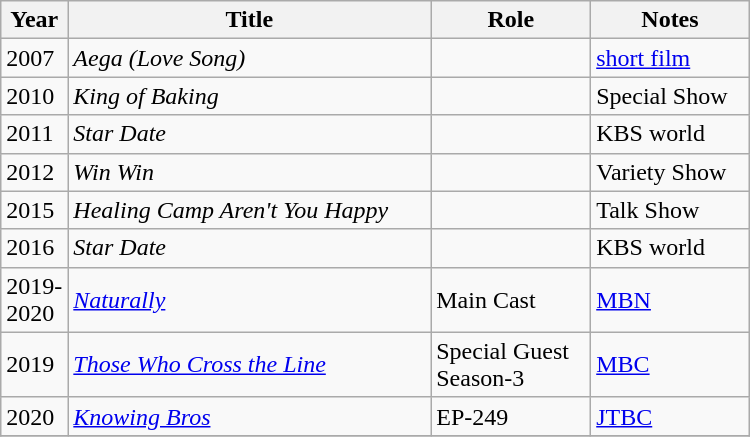<table class="wikitable" style="width:500px">
<tr>
<th width=10>Year</th>
<th>Title</th>
<th>Role</th>
<th>Notes</th>
</tr>
<tr>
<td rowspan="1">2007</td>
<td><em>Aega (Love Song)</em> </td>
<td></td>
<td><a href='#'>short film</a></td>
</tr>
<tr>
<td>2010</td>
<td><em>King of Baking</em></td>
<td></td>
<td>Special Show</td>
</tr>
<tr>
<td>2011</td>
<td><em>Star Date</em></td>
<td></td>
<td>KBS world</td>
</tr>
<tr>
<td>2012</td>
<td><em>Win Win</em></td>
<td></td>
<td>Variety Show</td>
</tr>
<tr>
<td>2015</td>
<td><em>Healing Camp Aren't You Happy</em></td>
<td></td>
<td>Talk Show</td>
</tr>
<tr>
<td>2016</td>
<td><em>Star Date</em></td>
<td></td>
<td>KBS world</td>
</tr>
<tr>
<td>2019-2020</td>
<td><em><a href='#'>Naturally</a></em></td>
<td>Main Cast</td>
<td><a href='#'>MBN</a></td>
</tr>
<tr>
<td>2019</td>
<td><em><a href='#'>Those Who Cross the Line</a></em></td>
<td>Special Guest<br>Season-3</td>
<td><a href='#'>MBC</a></td>
</tr>
<tr>
<td>2020</td>
<td><em><a href='#'>Knowing Bros</a></em></td>
<td>EP-249</td>
<td><a href='#'>JTBC</a></td>
</tr>
<tr>
</tr>
</table>
